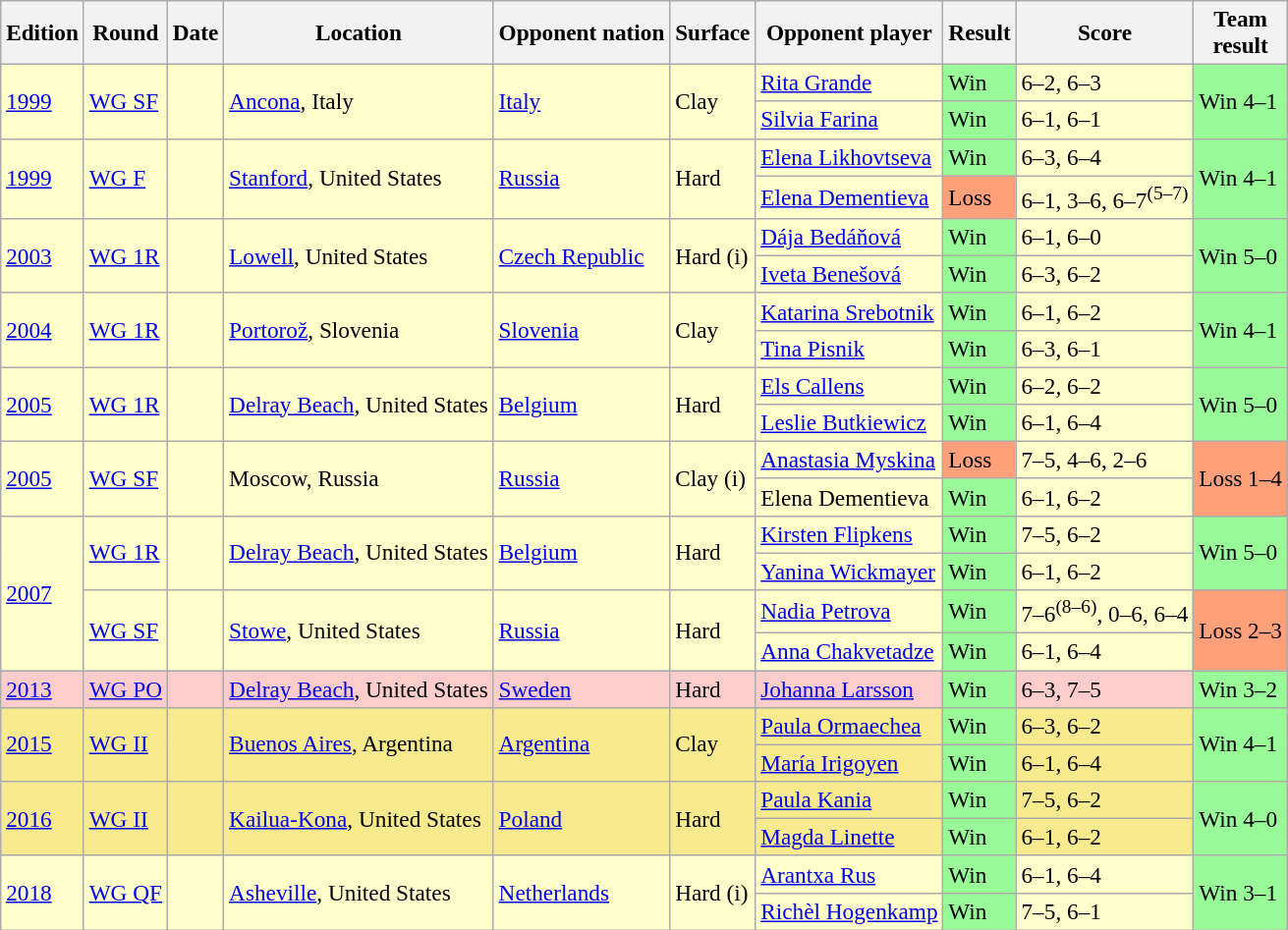<table class="wikitable sortable" style=font-size:97%>
<tr>
<th>Edition</th>
<th>Round</th>
<th>Date</th>
<th>Location</th>
<th>Opponent nation</th>
<th>Surface</th>
<th>Opponent player</th>
<th>Result</th>
<th class="unsortable">Score</th>
<th>Team<br>result</th>
</tr>
<tr bgcolor=ffffcc>
<td rowspan="2"><a href='#'>1999</a></td>
<td rowspan="2"><a href='#'>WG SF</a></td>
<td rowspan="2"></td>
<td rowspan="2"><a href='#'>Ancona</a>, Italy</td>
<td rowspan="2"> <a href='#'>Italy</a></td>
<td rowspan="2">Clay</td>
<td><a href='#'>Rita Grande</a></td>
<td bgcolor=98FB98>Win</td>
<td>6–2, 6–3</td>
<td rowspan="2" bgcolor=98FB98>Win 4–1</td>
</tr>
<tr bgcolor=ffffcc>
<td><a href='#'>Silvia Farina</a></td>
<td bgcolor=98FB98>Win</td>
<td>6–1, 6–1</td>
</tr>
<tr bgcolor=ffffcc>
<td rowspan="2"><a href='#'>1999</a></td>
<td rowspan="2"><a href='#'>WG F</a></td>
<td rowspan="2"></td>
<td rowspan="2"><a href='#'>Stanford</a>, United States</td>
<td rowspan="2"> <a href='#'>Russia</a></td>
<td rowspan="2">Hard</td>
<td><a href='#'>Elena Likhovtseva</a></td>
<td bgcolor=98FB98>Win</td>
<td>6–3, 6–4</td>
<td rowspan="2" bgcolor=98FB98>Win 4–1</td>
</tr>
<tr bgcolor=ffffcc>
<td><a href='#'>Elena Dementieva</a></td>
<td bgcolor=ffa07a>Loss</td>
<td>6–1, 3–6, 6–7<sup>(5–7)</sup></td>
</tr>
<tr bgcolor=ffffcc>
<td rowspan="2"><a href='#'>2003</a></td>
<td rowspan="2"><a href='#'>WG 1R</a></td>
<td rowspan="2"></td>
<td rowspan="2"><a href='#'>Lowell</a>, United States</td>
<td rowspan="2"> <a href='#'>Czech Republic</a></td>
<td rowspan="2">Hard (i)</td>
<td><a href='#'>Dája Bedáňová</a></td>
<td bgcolor=98FB98>Win</td>
<td>6–1, 6–0</td>
<td rowspan="2" bgcolor=98FB98>Win 5–0</td>
</tr>
<tr bgcolor=ffffcc>
<td><a href='#'>Iveta Benešová</a></td>
<td bgcolor=98FB98>Win</td>
<td>6–3, 6–2</td>
</tr>
<tr bgcolor=ffffcc>
<td rowspan="2"><a href='#'>2004</a></td>
<td rowspan="2"><a href='#'>WG 1R</a></td>
<td rowspan="2"></td>
<td rowspan="2"><a href='#'>Portorož</a>, Slovenia</td>
<td rowspan="2"> <a href='#'>Slovenia</a></td>
<td rowspan="2">Clay</td>
<td><a href='#'>Katarina Srebotnik</a></td>
<td bgcolor=98FB98>Win</td>
<td>6–1, 6–2</td>
<td rowspan="2" bgcolor=98FB98>Win 4–1</td>
</tr>
<tr bgcolor=ffffcc>
<td><a href='#'>Tina Pisnik</a></td>
<td bgcolor=98FB98>Win</td>
<td>6–3, 6–1</td>
</tr>
<tr bgcolor=ffffcc>
<td rowspan="2"><a href='#'>2005</a></td>
<td rowspan="2"><a href='#'>WG 1R</a></td>
<td rowspan="2"></td>
<td rowspan="2"><a href='#'>Delray Beach</a>, United States</td>
<td rowspan="2"> <a href='#'>Belgium</a></td>
<td rowspan="2">Hard</td>
<td><a href='#'>Els Callens</a></td>
<td bgcolor=98FB98>Win</td>
<td>6–2, 6–2</td>
<td rowspan="2" bgcolor=98FB98>Win 5–0</td>
</tr>
<tr bgcolor=ffffcc>
<td><a href='#'>Leslie Butkiewicz</a></td>
<td bgcolor=98FB98>Win</td>
<td>6–1, 6–4</td>
</tr>
<tr bgcolor=ffffcc>
<td rowspan="2"><a href='#'>2005</a></td>
<td rowspan="2"><a href='#'>WG SF</a></td>
<td rowspan="2"></td>
<td rowspan="2">Moscow, Russia</td>
<td rowspan="2"> <a href='#'>Russia</a></td>
<td rowspan="2">Clay (i)</td>
<td><a href='#'>Anastasia Myskina</a></td>
<td bgcolor=ffa07a>Loss</td>
<td>7–5, 4–6, 2–6</td>
<td rowspan="2" bgcolor=ffa07a>Loss 1–4</td>
</tr>
<tr bgcolor=ffffcc>
<td>Elena Dementieva</td>
<td bgcolor=98FB98>Win</td>
<td>6–1, 6–2</td>
</tr>
<tr bgcolor=ffffcc>
<td rowspan="4"><a href='#'>2007</a></td>
<td rowspan="2"><a href='#'>WG 1R</a></td>
<td rowspan="2"></td>
<td rowspan="2"><a href='#'>Delray Beach</a>, United States</td>
<td rowspan="2"> <a href='#'>Belgium</a></td>
<td rowspan="2">Hard</td>
<td><a href='#'>Kirsten Flipkens</a></td>
<td bgcolor=98FB98>Win</td>
<td>7–5, 6–2</td>
<td rowspan="2" bgcolor=98FB98>Win 5–0</td>
</tr>
<tr bgcolor=ffffcc>
<td><a href='#'>Yanina Wickmayer</a></td>
<td bgcolor=98FB98>Win</td>
<td>6–1, 6–2</td>
</tr>
<tr bgcolor=ffffcc>
<td rowspan="2"><a href='#'>WG SF</a></td>
<td rowspan="2"></td>
<td rowspan="2"><a href='#'>Stowe</a>, United States</td>
<td rowspan="2"> <a href='#'>Russia</a></td>
<td rowspan="2">Hard</td>
<td><a href='#'>Nadia Petrova</a></td>
<td bgcolor=98FB98>Win</td>
<td>7–6<sup>(8–6)</sup>, 0–6, 6–4</td>
<td rowspan="2" bgcolor=ffa07a>Loss 2–3</td>
</tr>
<tr bgcolor=ffffcc>
<td><a href='#'>Anna Chakvetadze</a></td>
<td bgcolor=98FB98>Win</td>
<td>6–1, 6–4</td>
</tr>
<tr bgcolor=ffcccc>
<td><a href='#'>2013</a></td>
<td><a href='#'>WG PO</a></td>
<td></td>
<td><a href='#'>Delray Beach</a>, United States</td>
<td> <a href='#'>Sweden</a></td>
<td>Hard</td>
<td><a href='#'>Johanna Larsson</a></td>
<td bgcolor=98FB98>Win</td>
<td>6–3, 7–5</td>
<td bgcolor=98FB98>Win 3–2</td>
</tr>
<tr bgcolor=F7E98E>
<td rowspan="2"><a href='#'>2015</a></td>
<td rowspan="2"><a href='#'>WG II</a></td>
<td rowspan="2"></td>
<td rowspan="2"><a href='#'>Buenos Aires</a>, Argentina</td>
<td rowspan="2"> <a href='#'>Argentina</a></td>
<td rowspan="2">Clay</td>
<td><a href='#'>Paula Ormaechea</a></td>
<td bgcolor=98FB98>Win</td>
<td>6–3, 6–2</td>
<td rowspan="2" bgcolor=98FB98>Win 4–1</td>
</tr>
<tr bgcolor=F7E98E>
<td><a href='#'>María Irigoyen</a></td>
<td bgcolor=98FB98>Win</td>
<td>6–1, 6–4</td>
</tr>
<tr bgcolor=F7E98E>
<td rowspan="2"><a href='#'>2016</a></td>
<td rowspan="2"><a href='#'>WG II</a></td>
<td rowspan="2"></td>
<td rowspan="2"><a href='#'>Kailua-Kona</a>, United States</td>
<td rowspan="2"> <a href='#'>Poland</a></td>
<td rowspan="2">Hard</td>
<td><a href='#'>Paula Kania</a></td>
<td bgcolor=98FB98>Win</td>
<td>7–5, 6–2</td>
<td rowspan="2" bgcolor=98FB98>Win 4–0</td>
</tr>
<tr bgcolor=F7E98E>
<td><a href='#'>Magda Linette</a></td>
<td bgcolor=98FB98>Win</td>
<td>6–1, 6–2</td>
</tr>
<tr bgcolor=ffffcc>
<td rowspan="2"><a href='#'>2018</a></td>
<td rowspan="2"><a href='#'>WG QF</a></td>
<td rowspan="2"></td>
<td rowspan="2"><a href='#'>Asheville</a>, United States</td>
<td rowspan="2"> <a href='#'>Netherlands</a></td>
<td rowspan="2">Hard (i)</td>
<td><a href='#'>Arantxa Rus</a></td>
<td bgcolor=98FB98>Win</td>
<td>6–1, 6–4</td>
<td rowspan="2" bgcolor=98FB98>Win 3–1</td>
</tr>
<tr bgcolor=ffffcc>
<td><a href='#'>Richèl Hogenkamp</a></td>
<td bgcolor=98FB98>Win</td>
<td>7–5, 6–1</td>
</tr>
</table>
